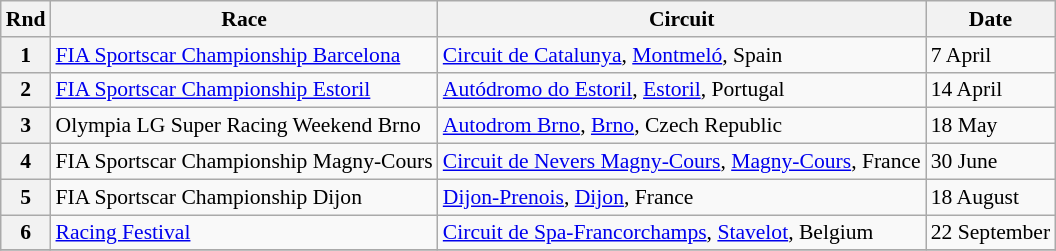<table class="wikitable" style="font-size: 90%;">
<tr>
<th>Rnd</th>
<th>Race</th>
<th>Circuit</th>
<th>Date</th>
</tr>
<tr>
<th>1</th>
<td><a href='#'>FIA Sportscar Championship Barcelona</a></td>
<td> <a href='#'>Circuit de Catalunya</a>, <a href='#'>Montmeló</a>, Spain</td>
<td>7 April</td>
</tr>
<tr>
<th>2</th>
<td><a href='#'>FIA Sportscar Championship Estoril</a></td>
<td> <a href='#'>Autódromo do Estoril</a>, <a href='#'>Estoril</a>, Portugal</td>
<td>14 April</td>
</tr>
<tr>
<th>3</th>
<td>Olympia LG Super Racing Weekend Brno</td>
<td> <a href='#'>Autodrom Brno</a>, <a href='#'>Brno</a>, Czech Republic</td>
<td>18 May</td>
</tr>
<tr>
<th>4</th>
<td>FIA Sportscar Championship Magny-Cours</td>
<td> <a href='#'>Circuit de Nevers Magny-Cours</a>, <a href='#'>Magny-Cours</a>, France</td>
<td>30 June</td>
</tr>
<tr>
<th>5</th>
<td>FIA Sportscar Championship Dijon</td>
<td> <a href='#'>Dijon-Prenois</a>, <a href='#'>Dijon</a>, France</td>
<td>18 August</td>
</tr>
<tr>
<th>6</th>
<td><a href='#'>Racing Festival</a></td>
<td> <a href='#'>Circuit de Spa-Francorchamps</a>, <a href='#'>Stavelot</a>, Belgium</td>
<td>22 September</td>
</tr>
<tr>
</tr>
</table>
